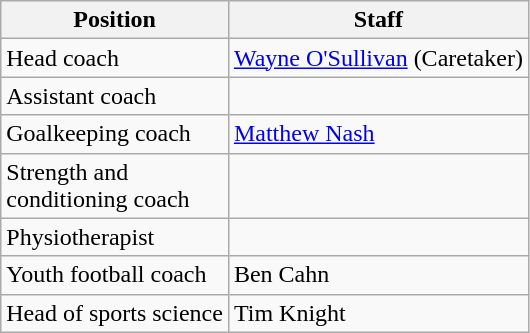<table class="wikitable">
<tr>
<th>Position</th>
<th>Staff</th>
</tr>
<tr>
<td>Head coach</td>
<td> <a href='#'>Wayne O'Sullivan</a> (Caretaker)</td>
</tr>
<tr>
<td>Assistant coach</td>
<td></td>
</tr>
<tr>
<td>Goalkeeping coach</td>
<td> <a href='#'>Matthew Nash</a></td>
</tr>
<tr>
<td>Strength and<br>conditioning coach</td>
<td></td>
</tr>
<tr>
<td>Physiotherapist</td>
<td></td>
</tr>
<tr>
<td>Youth football coach</td>
<td> Ben Cahn</td>
</tr>
<tr>
<td>Head of sports science</td>
<td> Tim Knight</td>
</tr>
</table>
